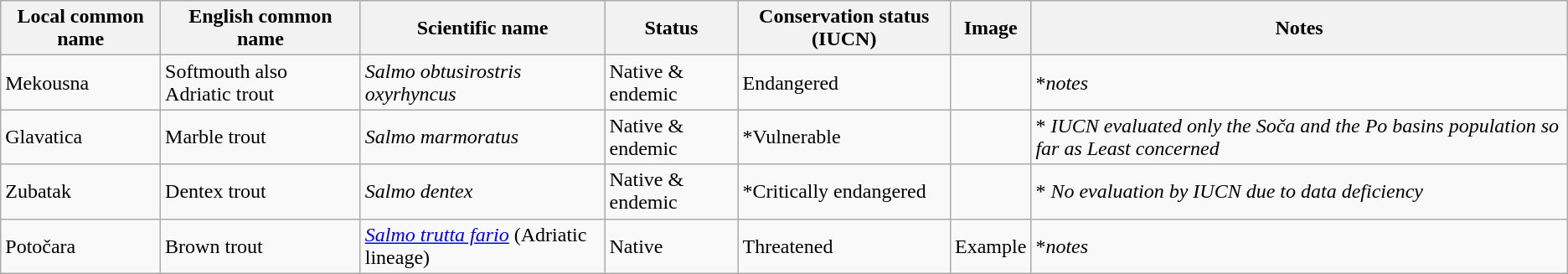<table class="wikitable">
<tr>
<th>Local common name</th>
<th>English common name</th>
<th>Scientific name</th>
<th>Status</th>
<th>Conservation status (IUCN)</th>
<th>Image</th>
<th>Notes</th>
</tr>
<tr>
<td>Mekousna</td>
<td>Softmouth also Adriatic trout</td>
<td><em>Salmo obtusirostris oxyrhyncus</em></td>
<td>Native & endemic</td>
<td>Endangered</td>
<td></td>
<td>*<em>notes</em></td>
</tr>
<tr>
<td>Glavatica</td>
<td>Marble trout</td>
<td><em>Salmo marmoratus</em></td>
<td>Native & endemic</td>
<td>*Vulnerable</td>
<td></td>
<td>* <em>IUCN evaluated only the Soča and the Po basins population so far as Least concerned</em></td>
</tr>
<tr>
<td>Zubatak</td>
<td>Dentex trout</td>
<td><em>Salmo dentex</em></td>
<td>Native & endemic</td>
<td>*Critically endangered</td>
<td></td>
<td>* <em>No evaluation by IUCN due to data deficiency</em></td>
</tr>
<tr>
<td>Potočara</td>
<td>Brown trout</td>
<td><em><a href='#'>Salmo trutta fario</a></em> (Adriatic lineage)</td>
<td>Native</td>
<td>Threatened</td>
<td>Example</td>
<td>*<em>notes</em></td>
</tr>
</table>
